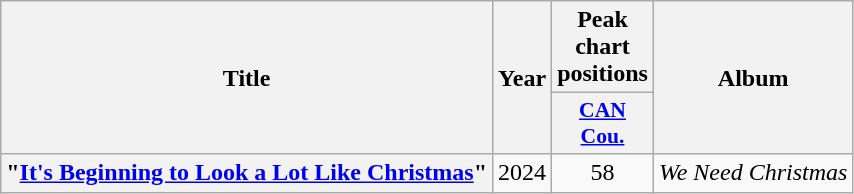<table class="wikitable plainrowheaders" style="text-align:center;">
<tr>
<th scope="col" rowspan="2">Title</th>
<th scope="col" rowspan="2">Year</th>
<th scope="col" colspan="1">Peak chart positions</th>
<th scope="col" rowspan="2">Album</th>
</tr>
<tr>
<th scope="col" style="width:2.5em;font-size:90%;"><a href='#'>CAN<br>Cou.</a><br></th>
</tr>
<tr>
<th scope="row">"<a href='#'>It's Beginning to Look a Lot Like Christmas</a>"</th>
<td>2024</td>
<td>58</td>
<td><em>We Need Christmas</em></td>
</tr>
</table>
